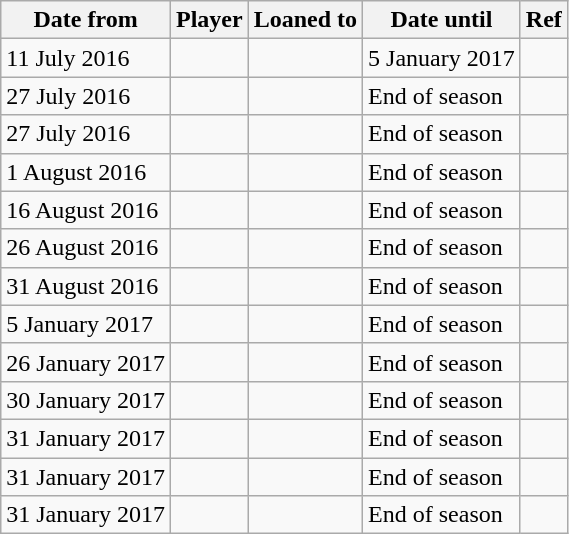<table class="wikitable">
<tr>
<th>Date from</th>
<th>Player</th>
<th>Loaned to</th>
<th>Date until</th>
<th>Ref</th>
</tr>
<tr>
<td>11 July 2016</td>
<td></td>
<td></td>
<td>5 January 2017 </td>
<td></td>
</tr>
<tr>
<td>27 July 2016</td>
<td></td>
<td></td>
<td>End of season</td>
<td></td>
</tr>
<tr>
<td>27 July 2016</td>
<td></td>
<td></td>
<td>End of season</td>
<td></td>
</tr>
<tr>
<td>1 August 2016</td>
<td></td>
<td></td>
<td>End of season</td>
<td></td>
</tr>
<tr>
<td>16 August 2016</td>
<td></td>
<td></td>
<td>End of season</td>
<td></td>
</tr>
<tr>
<td>26 August 2016</td>
<td></td>
<td></td>
<td>End of season</td>
<td></td>
</tr>
<tr>
<td>31 August 2016</td>
<td></td>
<td></td>
<td>End of season</td>
<td></td>
</tr>
<tr>
<td>5 January 2017</td>
<td></td>
<td></td>
<td>End of season</td>
<td></td>
</tr>
<tr>
<td>26 January 2017</td>
<td></td>
<td></td>
<td>End of season</td>
<td></td>
</tr>
<tr>
<td>30 January 2017</td>
<td></td>
<td></td>
<td>End of season</td>
<td></td>
</tr>
<tr>
<td>31 January 2017</td>
<td></td>
<td></td>
<td>End of season</td>
<td></td>
</tr>
<tr>
<td>31 January 2017</td>
<td></td>
<td></td>
<td>End of season</td>
<td></td>
</tr>
<tr>
<td>31 January 2017</td>
<td></td>
<td></td>
<td>End of season</td>
<td></td>
</tr>
</table>
